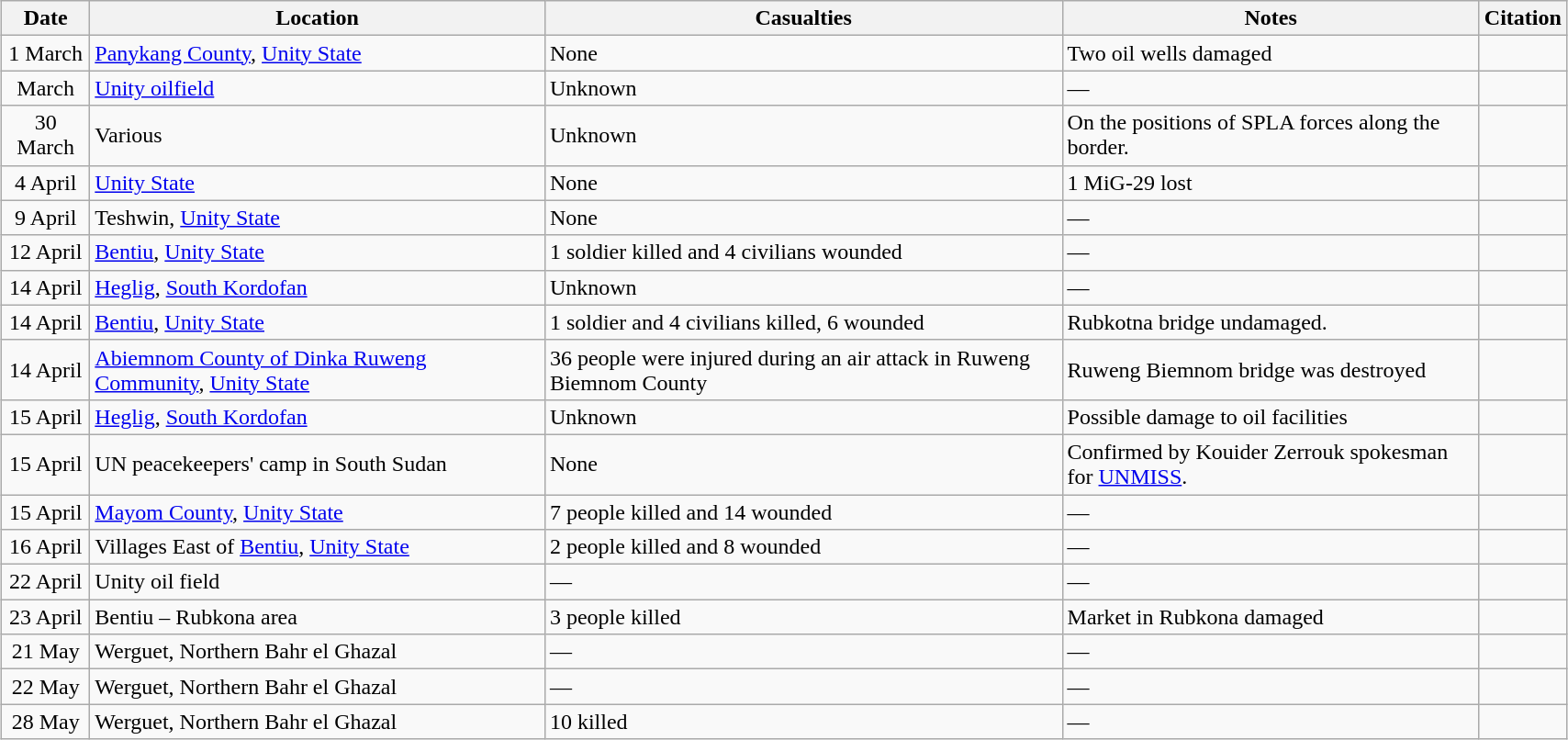<table class="wikitable sortable" style="width:90%; margin:auto;">
<tr>
<th>Date</th>
<th>Location</th>
<th>Casualties</th>
<th>Notes</th>
<th>Citation</th>
</tr>
<tr>
<td style="text-align:center;">1 March</td>
<td><a href='#'>Panykang County</a>, <a href='#'>Unity State</a></td>
<td>None</td>
<td>Two oil wells damaged</td>
<td></td>
</tr>
<tr>
<td style="text-align:center;">March</td>
<td><a href='#'>Unity oilfield</a></td>
<td>Unknown</td>
<td>—</td>
<td></td>
</tr>
<tr>
<td style="text-align:center;">30 March</td>
<td>Various</td>
<td>Unknown</td>
<td>On the positions of SPLA forces along the border.</td>
<td></td>
</tr>
<tr>
<td style="text-align:center;">4 April</td>
<td><a href='#'>Unity State</a></td>
<td>None</td>
<td>1 MiG-29 lost</td>
<td></td>
</tr>
<tr>
<td style="text-align:center;">9 April</td>
<td>Teshwin, <a href='#'>Unity State</a></td>
<td>None</td>
<td>—</td>
<td></td>
</tr>
<tr>
<td style="text-align:center;">12 April</td>
<td><a href='#'>Bentiu</a>, <a href='#'>Unity State</a></td>
<td>1 soldier killed and 4 civilians wounded</td>
<td>—</td>
<td></td>
</tr>
<tr>
<td style="text-align:center;">14 April</td>
<td><a href='#'>Heglig</a>, <a href='#'>South Kordofan</a></td>
<td>Unknown</td>
<td>—</td>
<td></td>
</tr>
<tr>
<td style="text-align:center;">14 April</td>
<td><a href='#'>Bentiu</a>, <a href='#'>Unity State</a></td>
<td>1 soldier and 4 civilians killed, 6 wounded</td>
<td>Rubkotna bridge undamaged.</td>
<td></td>
</tr>
<tr>
<td style="text-align:center;">14 April</td>
<td><a href='#'>Abiemnom County of Dinka Ruweng Community</a>, <a href='#'>Unity State</a></td>
<td>36 people were injured during an air attack in Ruweng Biemnom County</td>
<td>Ruweng Biemnom bridge was destroyed</td>
<td></td>
</tr>
<tr>
<td style="text-align:center;">15 April</td>
<td><a href='#'>Heglig</a>, <a href='#'>South Kordofan</a></td>
<td>Unknown</td>
<td>Possible damage to oil facilities</td>
<td></td>
</tr>
<tr>
<td style="text-align:center;">15 April</td>
<td>UN peacekeepers' camp in South Sudan</td>
<td>None</td>
<td>Confirmed by Kouider Zerrouk spokesman for <a href='#'>UNMISS</a>.</td>
<td></td>
</tr>
<tr>
<td style="text-align:center;">15 April</td>
<td><a href='#'>Mayom County</a>, <a href='#'>Unity State</a></td>
<td>7 people killed and 14 wounded</td>
<td>—</td>
<td></td>
</tr>
<tr>
<td style="text-align:center;">16 April</td>
<td>Villages East of <a href='#'>Bentiu</a>, <a href='#'>Unity State</a></td>
<td>2 people killed and 8 wounded</td>
<td>—</td>
<td></td>
</tr>
<tr>
<td style="text-align:center;">22 April</td>
<td>Unity oil field</td>
<td>—</td>
<td>—</td>
<td></td>
</tr>
<tr>
<td style="text-align:center;">23 April</td>
<td>Bentiu – Rubkona area</td>
<td>3 people killed</td>
<td>Market in Rubkona damaged</td>
<td></td>
</tr>
<tr>
<td style="text-align:center;">21 May</td>
<td>Werguet, Northern Bahr el Ghazal</td>
<td>—</td>
<td>—</td>
<td></td>
</tr>
<tr>
<td style="text-align:center;">22 May</td>
<td>Werguet, Northern Bahr el Ghazal</td>
<td>—</td>
<td>—</td>
<td></td>
</tr>
<tr>
<td style="text-align:center;">28 May</td>
<td>Werguet, Northern Bahr el Ghazal</td>
<td>10 killed</td>
<td>—</td>
<td></td>
</tr>
</table>
